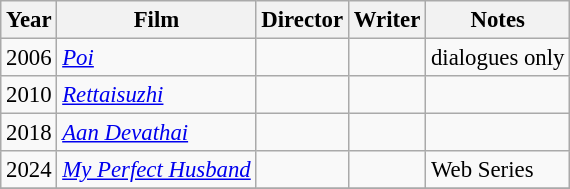<table class="wikitable" style="font-size: 95%;">
<tr>
<th>Year</th>
<th>Film</th>
<th>Director</th>
<th>Writer</th>
<th>Notes</th>
</tr>
<tr>
<td>2006</td>
<td><em><a href='#'>Poi</a></em></td>
<td></td>
<td></td>
<td>dialogues only</td>
</tr>
<tr>
<td>2010</td>
<td><em><a href='#'>Rettaisuzhi</a></em></td>
<td></td>
<td></td>
<td></td>
</tr>
<tr>
<td>2018</td>
<td><em><a href='#'>Aan Devathai</a></em></td>
<td></td>
<td></td>
<td></td>
</tr>
<tr>
<td>2024</td>
<td><em><a href='#'>My Perfect Husband</a></em></td>
<td></td>
<td></td>
<td>Web Series</td>
</tr>
<tr>
</tr>
</table>
